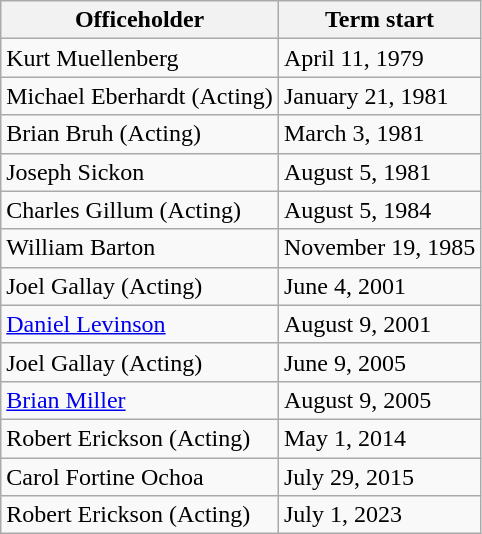<table class="wikitable sortable">
<tr style="vertical-align:bottom;">
<th>Officeholder</th>
<th>Term start</th>
</tr>
<tr>
<td>Kurt Muellenberg</td>
<td>April 11, 1979</td>
</tr>
<tr>
<td>Michael Eberhardt (Acting)</td>
<td>January 21, 1981</td>
</tr>
<tr>
<td>Brian Bruh (Acting)</td>
<td>March 3, 1981</td>
</tr>
<tr>
<td>Joseph Sickon</td>
<td>August 5, 1981</td>
</tr>
<tr>
<td>Charles Gillum (Acting)</td>
<td>August 5, 1984</td>
</tr>
<tr>
<td>William Barton</td>
<td>November 19, 1985</td>
</tr>
<tr>
<td>Joel Gallay (Acting)</td>
<td>June 4, 2001</td>
</tr>
<tr>
<td><a href='#'>Daniel Levinson</a></td>
<td>August 9, 2001</td>
</tr>
<tr>
<td>Joel Gallay (Acting)</td>
<td>June 9, 2005</td>
</tr>
<tr>
<td><a href='#'>Brian Miller</a></td>
<td>August 9, 2005</td>
</tr>
<tr>
<td>Robert Erickson (Acting)</td>
<td>May 1, 2014</td>
</tr>
<tr>
<td>Carol Fortine Ochoa</td>
<td>July 29, 2015</td>
</tr>
<tr>
<td>Robert Erickson (Acting)</td>
<td>July 1, 2023</td>
</tr>
</table>
